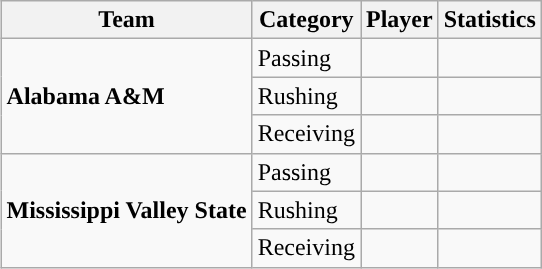<table class="wikitable" style="float: right;">
<tr>
<th>Team</th>
<th>Category</th>
<th>Player</th>
<th>Statistics</th>
</tr>
<tr>
<td rowspan=3><strong>Alabama A&M</strong></td>
<td>Passing</td>
<td></td>
<td></td>
</tr>
<tr>
<td>Rushing</td>
<td></td>
<td></td>
</tr>
<tr>
<td>Receiving</td>
<td></td>
<td></td>
</tr>
<tr>
<td rowspan=3><strong>Mississippi Valley State</strong></td>
<td>Passing</td>
<td></td>
<td></td>
</tr>
<tr>
<td>Rushing</td>
<td></td>
<td></td>
</tr>
<tr>
<td>Receiving</td>
<td></td>
<td></td>
</tr>
</table>
